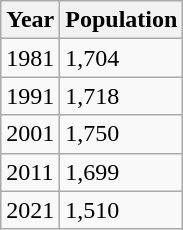<table class=wikitable>
<tr>
<th>Year</th>
<th>Population</th>
</tr>
<tr>
<td>1981</td>
<td>1,704</td>
</tr>
<tr>
<td>1991</td>
<td>1,718</td>
</tr>
<tr>
<td>2001</td>
<td>1,750</td>
</tr>
<tr>
<td>2011</td>
<td>1,699</td>
</tr>
<tr>
<td>2021</td>
<td>1,510</td>
</tr>
</table>
